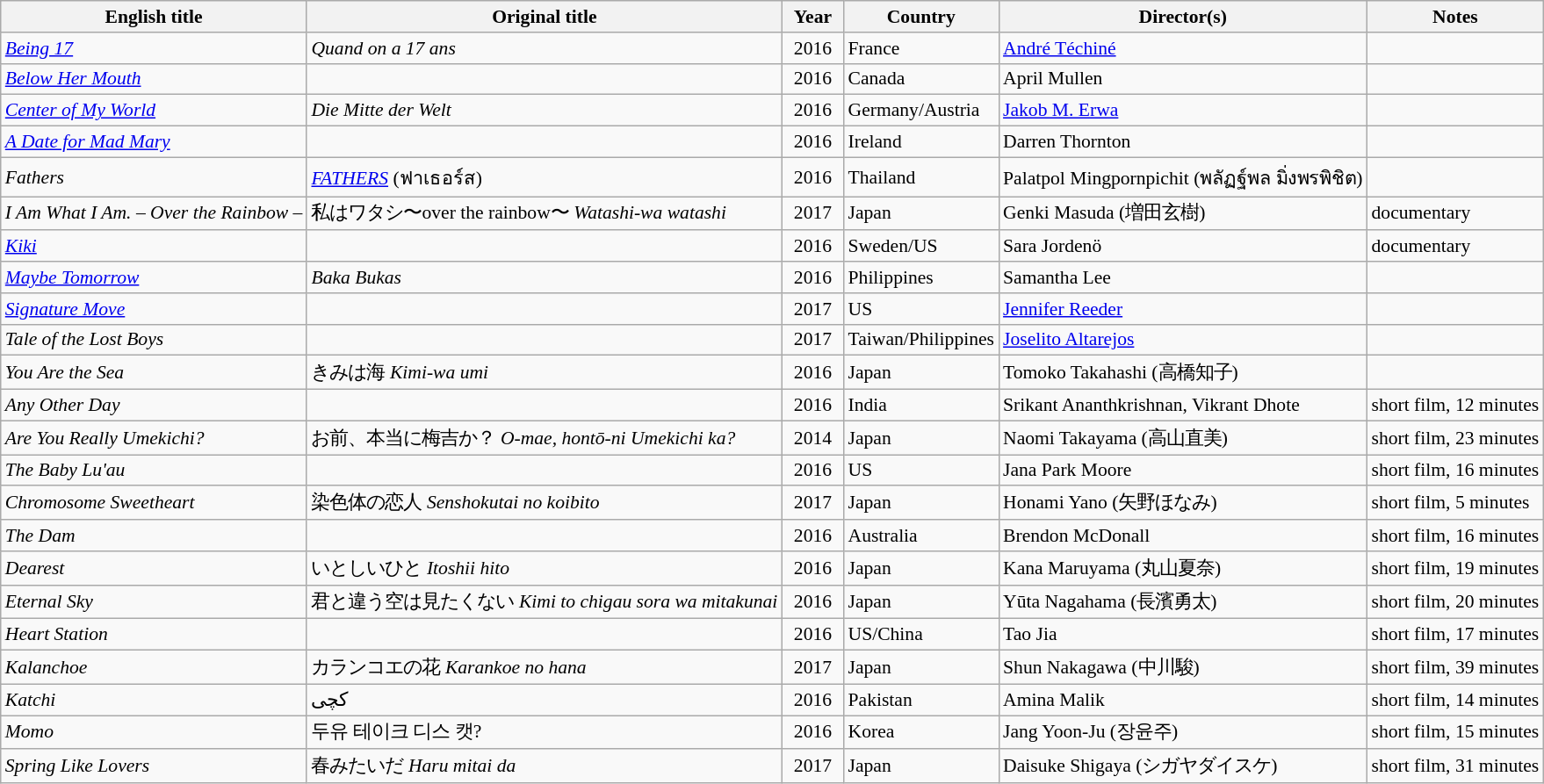<table class="wikitable" style="font-size: 90%;">
<tr>
<th>English title</th>
<th>Original title</th>
<th style="width:40px;">Year</th>
<th>Country</th>
<th>Director(s)</th>
<th>Notes</th>
</tr>
<tr>
<td><em><a href='#'>Being 17</a></em></td>
<td><em>Quand on a 17 ans</em></td>
<td style="text-align:center;">2016</td>
<td>France</td>
<td><a href='#'>André Téchiné</a></td>
<td></td>
</tr>
<tr>
<td><em><a href='#'>Below Her Mouth</a></em></td>
<td></td>
<td style="text-align:center;">2016</td>
<td>Canada</td>
<td>April Mullen</td>
<td></td>
</tr>
<tr>
<td><em><a href='#'>Center of My World</a></em></td>
<td><em>Die Mitte der Welt</em></td>
<td style="text-align:center;">2016</td>
<td>Germany/Austria</td>
<td><a href='#'>Jakob M. Erwa</a></td>
<td></td>
</tr>
<tr>
<td><em><a href='#'>A Date for Mad Mary</a></em></td>
<td></td>
<td style="text-align:center;">2016</td>
<td>Ireland</td>
<td>Darren Thornton</td>
<td></td>
</tr>
<tr>
<td><em>Fathers</em></td>
<td><em><a href='#'>FATHERS</a></em> (ฟาเธอร์ส)</td>
<td style="text-align:center;">2016</td>
<td>Thailand</td>
<td>Palatpol Mingpornpichit (พลัฏฐ์พล มิ่งพรพิชิต)</td>
<td></td>
</tr>
<tr>
<td><em>I Am What I Am. – Over the Rainbow –</em></td>
<td>私はワタシ〜over the rainbow〜 <em>Watashi-wa watashi</em></td>
<td style="text-align:center;">2017</td>
<td>Japan</td>
<td>Genki Masuda (増田玄樹)</td>
<td>documentary</td>
</tr>
<tr>
<td><em><a href='#'>Kiki</a></em></td>
<td></td>
<td style="text-align:center;">2016</td>
<td>Sweden/US</td>
<td>Sara Jordenö</td>
<td>documentary</td>
</tr>
<tr>
<td><em><a href='#'>Maybe Tomorrow</a></em></td>
<td><em>Baka Bukas</em></td>
<td style="text-align:center;">2016</td>
<td>Philippines</td>
<td>Samantha Lee</td>
<td></td>
</tr>
<tr>
<td><em><a href='#'>Signature Move</a></em></td>
<td></td>
<td style="text-align:center;">2017</td>
<td>US</td>
<td><a href='#'>Jennifer Reeder</a></td>
<td></td>
</tr>
<tr>
<td><em>Tale of the Lost Boys</em></td>
<td></td>
<td style="text-align:center;">2017</td>
<td>Taiwan/Philippines</td>
<td><a href='#'>Joselito Altarejos</a></td>
<td></td>
</tr>
<tr>
<td><em>You Are the Sea</em></td>
<td>きみは海 <em>Kimi-wa umi</em></td>
<td style="text-align:center;">2016</td>
<td>Japan</td>
<td>Tomoko Takahashi (高橋知子)</td>
<td></td>
</tr>
<tr>
<td><em>Any Other Day</em></td>
<td></td>
<td style="text-align:center;">2016</td>
<td>India</td>
<td>Srikant Ananthkrishnan, Vikrant Dhote</td>
<td>short film, 12 minutes</td>
</tr>
<tr>
<td><em>Are You Really Umekichi?</em></td>
<td>お前、本当に梅吉か？ <em>O-mae, hontō-ni Umekichi ka?</em></td>
<td style="text-align:center;">2014</td>
<td>Japan</td>
<td>Naomi Takayama (高山直美)</td>
<td>short film, 23 minutes</td>
</tr>
<tr>
<td><em>The Baby Lu'au</em></td>
<td></td>
<td style="text-align:center;">2016</td>
<td>US</td>
<td>Jana Park Moore</td>
<td>short film, 16 minutes</td>
</tr>
<tr>
<td><em>Chromosome Sweetheart</em></td>
<td>染色体の恋人 <em>Senshokutai no koibito</em></td>
<td style="text-align:center;">2017</td>
<td>Japan</td>
<td>Honami Yano (矢野ほなみ)</td>
<td>short film, 5 minutes</td>
</tr>
<tr>
<td><em>The Dam</em></td>
<td></td>
<td style="text-align:center;">2016</td>
<td>Australia</td>
<td>Brendon McDonall</td>
<td>short film, 16 minutes</td>
</tr>
<tr>
<td><em>Dearest</em></td>
<td>いとしいひと <em>Itoshii hito</em></td>
<td style="text-align:center;">2016</td>
<td>Japan</td>
<td>Kana Maruyama (丸山夏奈)</td>
<td>short film, 19 minutes</td>
</tr>
<tr>
<td><em>Eternal Sky</em></td>
<td>君と違う空は見たくない <em>Kimi to chigau sora wa mitakunai</em></td>
<td style="text-align:center;">2016</td>
<td>Japan</td>
<td>Yūta Nagahama (長濱勇太)</td>
<td>short film, 20 minutes</td>
</tr>
<tr>
<td><em>Heart Station</em></td>
<td></td>
<td style="text-align:center;">2016</td>
<td>US/China</td>
<td>Tao Jia</td>
<td>short film, 17 minutes</td>
</tr>
<tr>
<td><em>Kalanchoe</em></td>
<td>カランコエの花 <em>Karankoe no hana</em></td>
<td style="text-align:center;">2017</td>
<td>Japan</td>
<td>Shun Nakagawa (中川駿)</td>
<td>short film, 39 minutes</td>
</tr>
<tr>
<td><em>Katchi</em></td>
<td>کچی</td>
<td style="text-align:center;">2016</td>
<td>Pakistan</td>
<td>Amina Malik</td>
<td>short film, 14 minutes</td>
</tr>
<tr>
<td><em>Momo</em></td>
<td>두유 테이크 디스 캣?</td>
<td style="text-align:center;">2016</td>
<td>Korea</td>
<td>Jang Yoon-Ju (장윤주)</td>
<td>short film, 15 minutes</td>
</tr>
<tr>
<td><em>Spring Like Lovers</em></td>
<td>春みたいだ<em> Haru mitai da</em></td>
<td style="text-align:center;">2017</td>
<td>Japan</td>
<td>Daisuke Shigaya (シガヤダイスケ)</td>
<td>short film, 31 minutes</td>
</tr>
</table>
